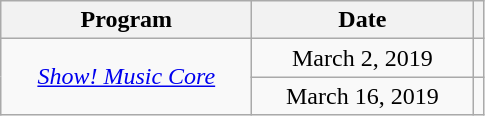<table class="wikitable" style="text-align:center">
<tr>
<th width="160">Program</th>
<th width="140">Date</th>
<th class="unsortable"></th>
</tr>
<tr>
<td rowspan="2"><em><a href='#'>Show! Music Core</a></em></td>
<td>March 2, 2019</td>
<td></td>
</tr>
<tr>
<td>March 16, 2019</td>
<td></td>
</tr>
</table>
